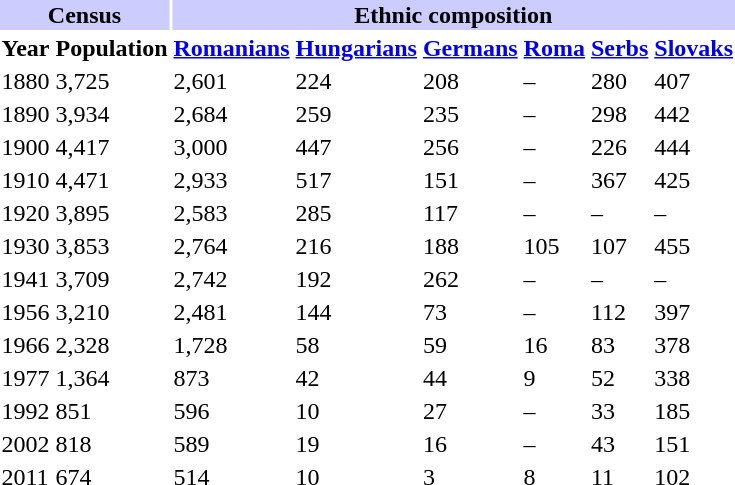<table class="toccolours">
<tr>
<th align="center" colspan="2" style="background:#ccccff;">Census</th>
<th align="center" colspan="6" style="background:#ccccff;">Ethnic composition</th>
</tr>
<tr>
<th>Year</th>
<th>Population</th>
<th><a href='#'>Romanians</a></th>
<th><a href='#'>Hungarians</a></th>
<th><a href='#'>Germans</a></th>
<th><a href='#'>Roma</a></th>
<th><a href='#'>Serbs</a></th>
<th><a href='#'>Slovaks</a></th>
</tr>
<tr>
<td>1880</td>
<td>3,725</td>
<td>2,601</td>
<td>224</td>
<td>208</td>
<td>–</td>
<td>280</td>
<td>407</td>
</tr>
<tr>
<td>1890</td>
<td>3,934</td>
<td>2,684</td>
<td>259</td>
<td>235</td>
<td>–</td>
<td>298</td>
<td>442</td>
</tr>
<tr>
<td>1900</td>
<td>4,417</td>
<td>3,000</td>
<td>447</td>
<td>256</td>
<td>–</td>
<td>226</td>
<td>444</td>
</tr>
<tr>
<td>1910</td>
<td>4,471</td>
<td>2,933</td>
<td>517</td>
<td>151</td>
<td>–</td>
<td>367</td>
<td>425</td>
</tr>
<tr>
<td>1920</td>
<td>3,895</td>
<td>2,583</td>
<td>285</td>
<td>117</td>
<td>–</td>
<td>–</td>
<td>–</td>
</tr>
<tr>
<td>1930</td>
<td>3,853</td>
<td>2,764</td>
<td>216</td>
<td>188</td>
<td>105</td>
<td>107</td>
<td>455</td>
</tr>
<tr>
<td>1941</td>
<td>3,709</td>
<td>2,742</td>
<td>192</td>
<td>262</td>
<td>–</td>
<td>–</td>
<td>–</td>
</tr>
<tr>
<td>1956</td>
<td>3,210</td>
<td>2,481</td>
<td>144</td>
<td>73</td>
<td>–</td>
<td>112</td>
<td>397</td>
</tr>
<tr>
<td>1966</td>
<td>2,328</td>
<td>1,728</td>
<td>58</td>
<td>59</td>
<td>16</td>
<td>83</td>
<td>378</td>
</tr>
<tr>
<td>1977</td>
<td>1,364</td>
<td>873</td>
<td>42</td>
<td>44</td>
<td>9</td>
<td>52</td>
<td>338</td>
</tr>
<tr>
<td>1992</td>
<td>851</td>
<td>596</td>
<td>10</td>
<td>27</td>
<td>–</td>
<td>33</td>
<td>185</td>
</tr>
<tr>
<td>2002</td>
<td>818</td>
<td>589</td>
<td>19</td>
<td>16</td>
<td>–</td>
<td>43</td>
<td>151</td>
</tr>
<tr>
<td>2011</td>
<td>674</td>
<td>514</td>
<td>10</td>
<td>3</td>
<td>8</td>
<td>11</td>
<td>102</td>
</tr>
</table>
